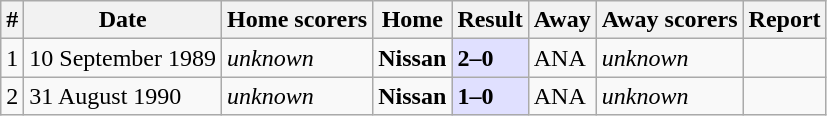<table class="wikitable">
<tr>
<th>#</th>
<th>Date</th>
<th>Home scorers</th>
<th>Home</th>
<th>Result</th>
<th>Away</th>
<th>Away scorers</th>
<th>Report</th>
</tr>
<tr>
<td>1</td>
<td>10 September 1989</td>
<td><em>unknown</em></td>
<td><strong>Nissan</strong></td>
<td style="background:#e0e0ff;"><strong>2–0</strong></td>
<td>ANA</td>
<td><em>unknown</em></td>
<td></td>
</tr>
<tr>
<td>2</td>
<td>31 August 1990</td>
<td><em>unknown</em></td>
<td><strong>Nissan</strong></td>
<td style="background:#e0e0ff;"><strong>1–0</strong></td>
<td>ANA</td>
<td><em>unknown</em></td>
<td></td>
</tr>
</table>
